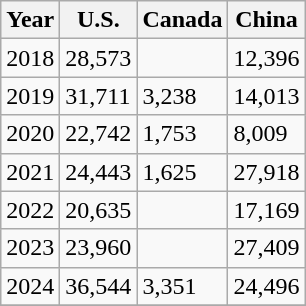<table class="wikitable">
<tr>
<th>Year</th>
<th>U.S.</th>
<th>Canada</th>
<th>China</th>
</tr>
<tr>
<td>2018</td>
<td>28,573</td>
<td></td>
<td>12,396</td>
</tr>
<tr>
<td>2019</td>
<td>31,711</td>
<td>3,238</td>
<td>14,013</td>
</tr>
<tr>
<td>2020</td>
<td>22,742</td>
<td>1,753</td>
<td>8,009</td>
</tr>
<tr>
<td>2021</td>
<td>24,443</td>
<td>1,625</td>
<td>27,918</td>
</tr>
<tr>
<td>2022</td>
<td>20,635</td>
<td></td>
<td>17,169</td>
</tr>
<tr>
<td>2023</td>
<td>23,960</td>
<td></td>
<td>27,409</td>
</tr>
<tr>
<td>2024</td>
<td>36,544</td>
<td>3,351</td>
<td>24,496</td>
</tr>
<tr>
</tr>
</table>
